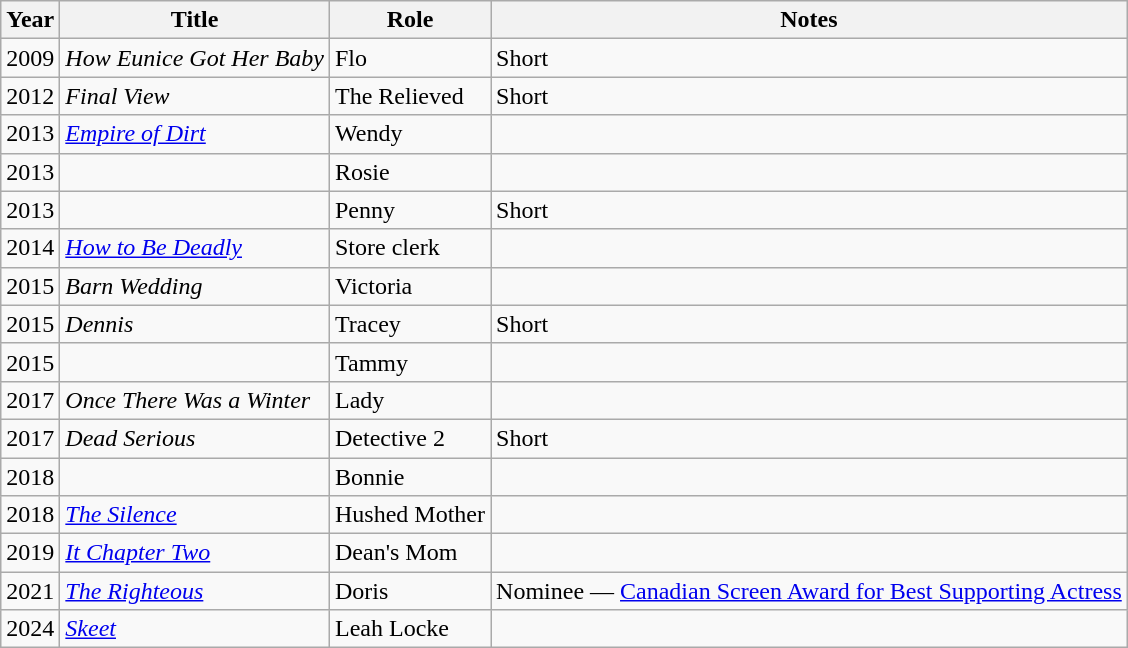<table class="wikitable sortable">
<tr>
<th>Year</th>
<th>Title</th>
<th>Role</th>
<th class="unsortable">Notes</th>
</tr>
<tr>
<td>2009</td>
<td><em>How Eunice Got Her Baby</em></td>
<td>Flo</td>
<td>Short</td>
</tr>
<tr>
<td>2012</td>
<td><em>Final View</em></td>
<td>The Relieved</td>
<td>Short</td>
</tr>
<tr>
<td>2013</td>
<td><em><a href='#'>Empire of Dirt</a></em></td>
<td>Wendy</td>
<td></td>
</tr>
<tr>
<td>2013</td>
<td><em></em></td>
<td>Rosie</td>
<td></td>
</tr>
<tr>
<td>2013</td>
<td><em></em></td>
<td>Penny</td>
<td>Short</td>
</tr>
<tr>
<td>2014</td>
<td><em><a href='#'>How to Be Deadly</a></em></td>
<td>Store clerk</td>
<td></td>
</tr>
<tr>
<td>2015</td>
<td><em>Barn Wedding</em></td>
<td>Victoria</td>
<td></td>
</tr>
<tr>
<td>2015</td>
<td><em>Dennis</em></td>
<td>Tracey</td>
<td>Short</td>
</tr>
<tr>
<td>2015</td>
<td><em></em></td>
<td>Tammy</td>
<td></td>
</tr>
<tr>
<td>2017</td>
<td><em>Once There Was a Winter</em></td>
<td>Lady</td>
<td></td>
</tr>
<tr>
<td>2017</td>
<td><em>Dead Serious</em></td>
<td>Detective 2</td>
<td>Short</td>
</tr>
<tr>
<td>2018</td>
<td><em></em></td>
<td>Bonnie</td>
<td></td>
</tr>
<tr>
<td>2018</td>
<td><em><a href='#'>The Silence</a></em></td>
<td>Hushed Mother</td>
<td></td>
</tr>
<tr>
<td>2019</td>
<td><em><a href='#'>It Chapter Two</a></em></td>
<td>Dean's Mom</td>
<td></td>
</tr>
<tr>
<td>2021</td>
<td><em><a href='#'>The Righteous</a></em></td>
<td>Doris</td>
<td>Nominee — <a href='#'>Canadian Screen Award for Best Supporting Actress</a></td>
</tr>
<tr>
<td>2024</td>
<td><em><a href='#'>Skeet</a></em></td>
<td>Leah Locke</td>
<td></td>
</tr>
</table>
